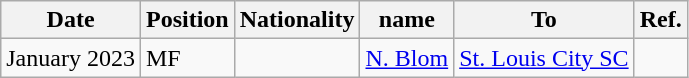<table class="wikitable">
<tr>
<th>Date</th>
<th>Position</th>
<th>Nationality</th>
<th>name</th>
<th>To</th>
<th>Ref.</th>
</tr>
<tr>
<td>January 2023</td>
<td>MF</td>
<td></td>
<td><a href='#'>N. Blom</a></td>
<td><a href='#'>St. Louis City SC</a></td>
<td></td>
</tr>
</table>
